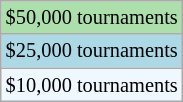<table class="wikitable" style="font-size:85%">
<tr style="background:#addfad;">
<td>$50,000 tournaments</td>
</tr>
<tr style="background:lightblue;">
<td>$25,000 tournaments</td>
</tr>
<tr style="background:#f0f8ff;">
<td>$10,000 tournaments</td>
</tr>
</table>
